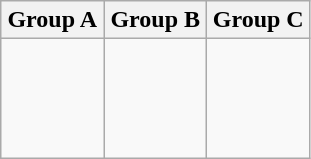<table class="wikitable">
<tr>
<th width=33%>Group A</th>
<th width=33%>Group B</th>
<th width=33%>Group C</th>
</tr>
<tr>
<td><br><br>
<br>
</td>
<td><br><br>
<br>
</td>
<td><br><br>
<br>
<br>
</td>
</tr>
</table>
